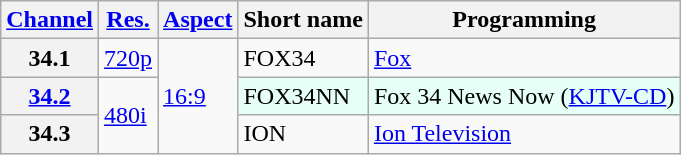<table class="wikitable">
<tr>
<th><a href='#'>Channel</a></th>
<th><a href='#'>Res.</a></th>
<th><a href='#'>Aspect</a></th>
<th>Short name</th>
<th>Programming</th>
</tr>
<tr>
<th scope = "row">34.1</th>
<td><a href='#'>720p</a></td>
<td rowspan=3><a href='#'>16:9</a></td>
<td>FOX34</td>
<td><a href='#'>Fox</a></td>
</tr>
<tr>
<th scope = "row"><a href='#'>34.2</a></th>
<td rowspan=2><a href='#'>480i</a></td>
<td style="background-color: #E6FFF7;">FOX34NN</td>
<td style="background-color: #E6FFF7;">Fox 34 News Now (<a href='#'>KJTV-CD</a>)</td>
</tr>
<tr>
<th scope = "row">34.3</th>
<td>ION</td>
<td><a href='#'>Ion Television</a></td>
</tr>
</table>
